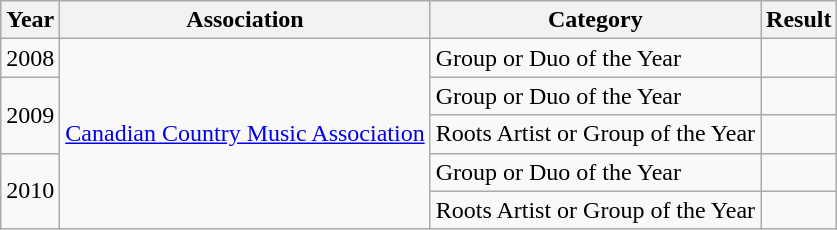<table class="wikitable">
<tr>
<th>Year</th>
<th>Association</th>
<th>Category</th>
<th>Result</th>
</tr>
<tr>
<td>2008</td>
<td rowspan="5"><a href='#'>Canadian Country Music Association</a></td>
<td>Group or Duo of the Year</td>
<td></td>
</tr>
<tr>
<td rowspan="2">2009</td>
<td>Group or Duo of the Year</td>
<td></td>
</tr>
<tr>
<td>Roots Artist or Group of the Year</td>
<td></td>
</tr>
<tr>
<td rowspan="2">2010</td>
<td>Group or Duo of the Year</td>
<td></td>
</tr>
<tr>
<td>Roots Artist or Group of the Year</td>
<td></td>
</tr>
</table>
